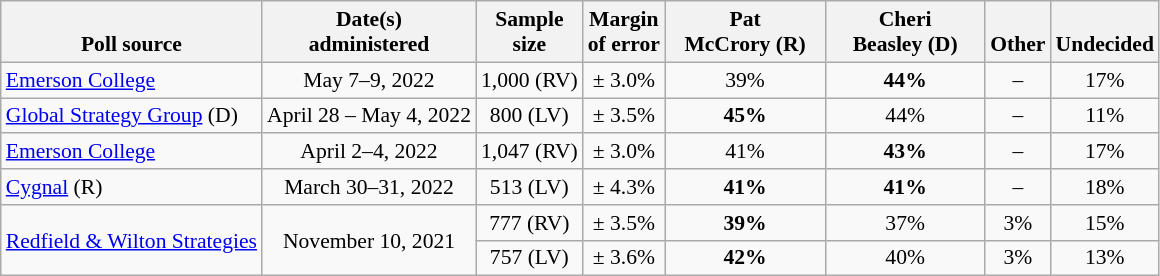<table class="wikitable" style="font-size:90%;text-align:center;">
<tr valign=bottom>
<th>Poll source</th>
<th>Date(s)<br>administered</th>
<th>Sample<br>size</th>
<th>Margin<br>of error</th>
<th style="width:100px;">Pat<br>McCrory (R)</th>
<th style="width:100px;">Cheri<br>Beasley (D)</th>
<th>Other</th>
<th>Undecided</th>
</tr>
<tr>
<td style="text-align:left;"><a href='#'>Emerson College</a></td>
<td>May 7–9, 2022</td>
<td>1,000 (RV)</td>
<td>± 3.0%</td>
<td>39%</td>
<td><strong>44%</strong></td>
<td>–</td>
<td>17%</td>
</tr>
<tr>
<td style="text-align:left;"><a href='#'>Global Strategy Group</a> (D)</td>
<td>April 28 – May 4, 2022</td>
<td>800 (LV)</td>
<td>± 3.5%</td>
<td><strong>45%</strong></td>
<td>44%</td>
<td>–</td>
<td>11%</td>
</tr>
<tr>
<td style="text-align:left;"><a href='#'>Emerson College</a></td>
<td>April 2–4, 2022</td>
<td>1,047 (RV)</td>
<td>± 3.0%</td>
<td>41%</td>
<td><strong>43%</strong></td>
<td>–</td>
<td>17%</td>
</tr>
<tr>
<td style="text-align:left;"><a href='#'>Cygnal</a> (R)</td>
<td>March 30–31, 2022</td>
<td>513 (LV)</td>
<td>± 4.3%</td>
<td><strong>41%</strong></td>
<td><strong>41%</strong></td>
<td>–</td>
<td>18%</td>
</tr>
<tr>
<td style="text-align:left;" rowspan="2"><a href='#'>Redfield & Wilton Strategies</a></td>
<td rowspan="2">November 10, 2021</td>
<td>777 (RV)</td>
<td>± 3.5%</td>
<td><strong>39%</strong></td>
<td>37%</td>
<td>3%</td>
<td>15%</td>
</tr>
<tr>
<td>757 (LV)</td>
<td>± 3.6%</td>
<td><strong>42%</strong></td>
<td>40%</td>
<td>3%</td>
<td>13%</td>
</tr>
</table>
